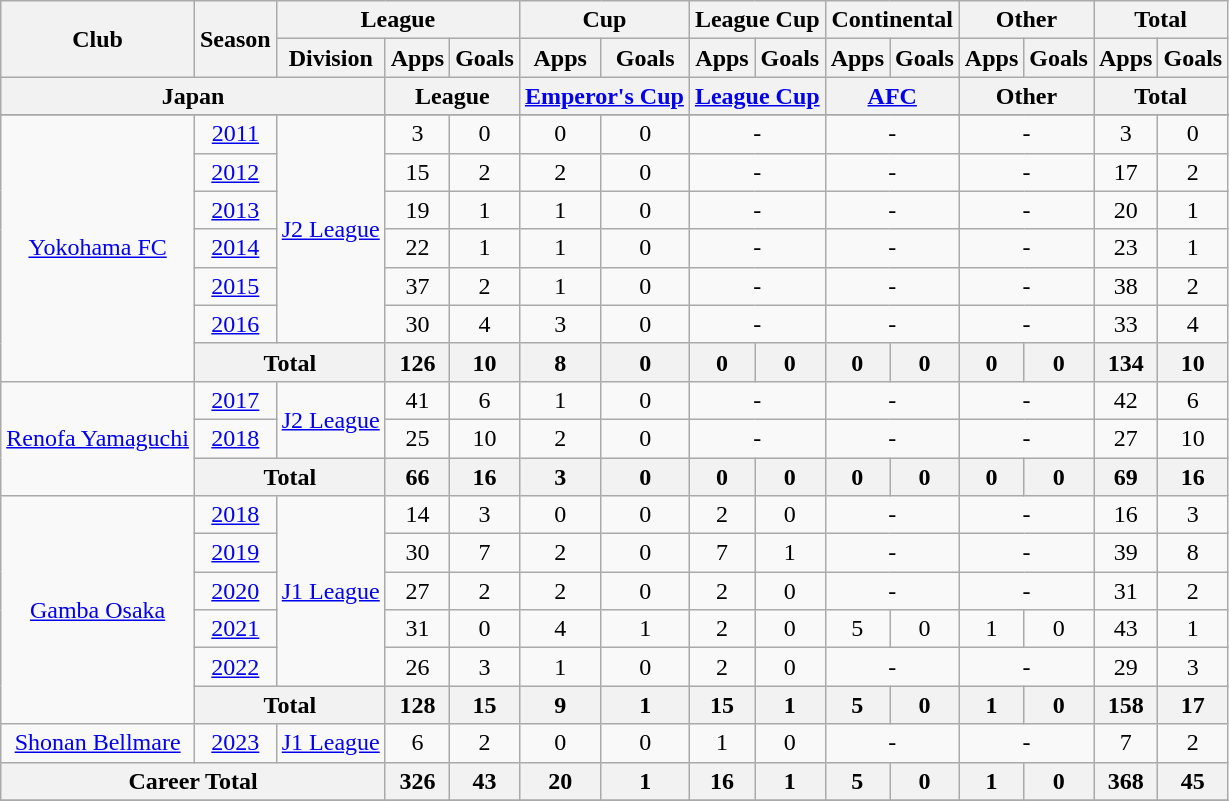<table class="wikitable" style="text-align:center">
<tr>
<th rowspan=2>Club</th>
<th rowspan=2>Season</th>
<th colspan=3>League</th>
<th colspan=2>Cup</th>
<th colspan=2>League Cup</th>
<th colspan=2>Continental</th>
<th colspan=2>Other</th>
<th colspan=2>Total</th>
</tr>
<tr>
<th>Division</th>
<th>Apps</th>
<th>Goals</th>
<th>Apps</th>
<th>Goals</th>
<th>Apps</th>
<th>Goals</th>
<th>Apps</th>
<th>Goals</th>
<th>Apps</th>
<th>Goals</th>
<th>Apps</th>
<th>Goals</th>
</tr>
<tr>
<th colspan=3>Japan</th>
<th colspan=2>League</th>
<th colspan=2><a href='#'>Emperor's Cup</a></th>
<th colspan=2><a href='#'>League Cup</a></th>
<th colspan=2><a href='#'>AFC</a></th>
<th colspan=2>Other</th>
<th colspan=2>Total</th>
</tr>
<tr>
</tr>
<tr>
<td rowspan="7"><a href='#'>Yokohama FC</a></td>
<td><a href='#'>2011</a></td>
<td rowspan="6"><a href='#'>J2 League</a></td>
<td>3</td>
<td>0</td>
<td>0</td>
<td>0</td>
<td colspan="2">-</td>
<td colspan="2">-</td>
<td colspan="2">-</td>
<td>3</td>
<td>0</td>
</tr>
<tr>
<td><a href='#'>2012</a></td>
<td>15</td>
<td>2</td>
<td>2</td>
<td>0</td>
<td colspan="2">-</td>
<td colspan="2">-</td>
<td colspan="2">-</td>
<td>17</td>
<td>2</td>
</tr>
<tr>
<td><a href='#'>2013</a></td>
<td>19</td>
<td>1</td>
<td>1</td>
<td>0</td>
<td colspan="2">-</td>
<td colspan="2">-</td>
<td colspan="2">-</td>
<td>20</td>
<td>1</td>
</tr>
<tr>
<td><a href='#'>2014</a></td>
<td>22</td>
<td>1</td>
<td>1</td>
<td>0</td>
<td colspan="2">-</td>
<td colspan="2">-</td>
<td colspan="2">-</td>
<td>23</td>
<td>1</td>
</tr>
<tr>
<td><a href='#'>2015</a></td>
<td>37</td>
<td>2</td>
<td>1</td>
<td>0</td>
<td colspan="2">-</td>
<td colspan="2">-</td>
<td colspan="2">-</td>
<td>38</td>
<td>2</td>
</tr>
<tr>
<td><a href='#'>2016</a></td>
<td>30</td>
<td>4</td>
<td>3</td>
<td>0</td>
<td colspan="2">-</td>
<td colspan="2">-</td>
<td colspan="2">-</td>
<td>33</td>
<td>4</td>
</tr>
<tr>
<th colspan="2">Total</th>
<th>126</th>
<th>10</th>
<th>8</th>
<th>0</th>
<th>0</th>
<th>0</th>
<th>0</th>
<th>0</th>
<th>0</th>
<th>0</th>
<th>134</th>
<th>10</th>
</tr>
<tr>
<td rowspan="3"><a href='#'>Renofa Yamaguchi</a></td>
<td><a href='#'>2017</a></td>
<td rowspan=2><a href='#'>J2 League</a></td>
<td>41</td>
<td>6</td>
<td>1</td>
<td>0</td>
<td colspan="2">-</td>
<td colspan="2">-</td>
<td colspan="2">-</td>
<td>42</td>
<td>6</td>
</tr>
<tr>
<td><a href='#'>2018</a></td>
<td>25</td>
<td>10</td>
<td>2</td>
<td>0</td>
<td colspan="2">-</td>
<td colspan="2">-</td>
<td colspan="2">-</td>
<td>27</td>
<td>10</td>
</tr>
<tr>
<th colspan="2">Total</th>
<th>66</th>
<th>16</th>
<th>3</th>
<th>0</th>
<th>0</th>
<th>0</th>
<th>0</th>
<th>0</th>
<th>0</th>
<th>0</th>
<th>69</th>
<th>16</th>
</tr>
<tr>
<td rowspan="6"><a href='#'>Gamba Osaka</a></td>
<td><a href='#'>2018</a></td>
<td rowspan="5"><a href='#'>J1 League</a></td>
<td>14</td>
<td>3</td>
<td>0</td>
<td>0</td>
<td>2</td>
<td>0</td>
<td colspan="2">-</td>
<td colspan="2">-</td>
<td>16</td>
<td>3</td>
</tr>
<tr>
<td><a href='#'>2019</a></td>
<td>30</td>
<td>7</td>
<td>2</td>
<td>0</td>
<td>7</td>
<td>1</td>
<td colspan="2">-</td>
<td colspan="2">-</td>
<td>39</td>
<td>8</td>
</tr>
<tr>
<td><a href='#'>2020</a></td>
<td>27</td>
<td>2</td>
<td>2</td>
<td>0</td>
<td>2</td>
<td>0</td>
<td colspan="2">-</td>
<td colspan="2">-</td>
<td>31</td>
<td>2</td>
</tr>
<tr>
<td><a href='#'>2021</a></td>
<td>31</td>
<td>0</td>
<td>4</td>
<td>1</td>
<td>2</td>
<td>0</td>
<td>5</td>
<td>0</td>
<td>1</td>
<td>0</td>
<td>43</td>
<td>1</td>
</tr>
<tr>
<td><a href='#'>2022</a></td>
<td>26</td>
<td>3</td>
<td>1</td>
<td>0</td>
<td>2</td>
<td>0</td>
<td colspan="2">-</td>
<td colspan="2">-</td>
<td>29</td>
<td>3</td>
</tr>
<tr>
<th colspan="2">Total</th>
<th>128</th>
<th>15</th>
<th>9</th>
<th>1</th>
<th>15</th>
<th>1</th>
<th>5</th>
<th>0</th>
<th>1</th>
<th>0</th>
<th>158</th>
<th>17</th>
</tr>
<tr>
<td><a href='#'>Shonan Bellmare</a></td>
<td><a href='#'>2023</a></td>
<td><a href='#'>J1 League</a></td>
<td>6</td>
<td>2</td>
<td>0</td>
<td>0</td>
<td>1</td>
<td>0</td>
<td colspan="2">-</td>
<td colspan="2">-</td>
<td>7</td>
<td>2</td>
</tr>
<tr>
<th colspan="3">Career Total</th>
<th>326</th>
<th>43</th>
<th>20</th>
<th>1</th>
<th>16</th>
<th>1</th>
<th>5</th>
<th>0</th>
<th>1</th>
<th>0</th>
<th>368</th>
<th>45</th>
</tr>
<tr>
</tr>
</table>
